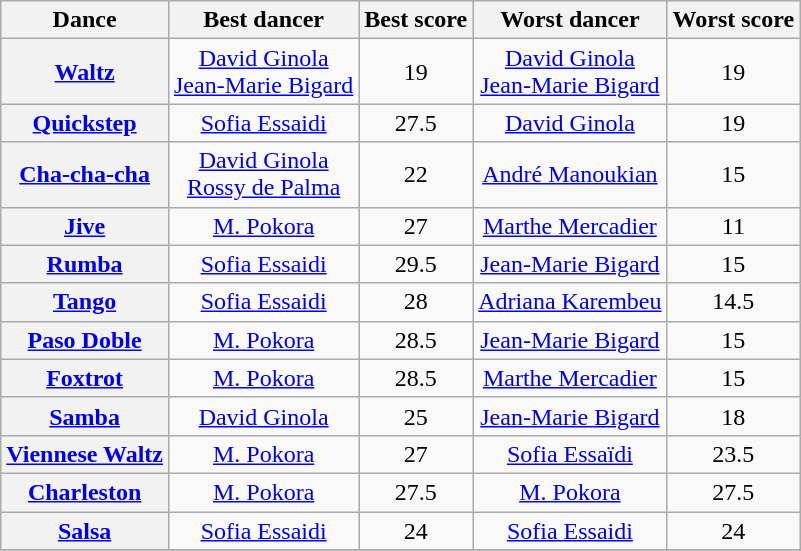<table class="wikitable sortable" style="text-align:center;">
<tr>
<th>Dance</th>
<th class="sortable">Best dancer</th>
<th>Best score</th>
<th class="sortable">Worst dancer</th>
<th>Worst score</th>
</tr>
<tr>
<th><a href='#'>Waltz</a></th>
<td><a href='#'>David Ginola</a><br><a href='#'>Jean-Marie Bigard</a></td>
<td>19</td>
<td><a href='#'>David Ginola</a><br><a href='#'>Jean-Marie Bigard</a></td>
<td>19</td>
</tr>
<tr>
<th><a href='#'>Quickstep</a></th>
<td><a href='#'>Sofia Essaidi</a></td>
<td>27.5</td>
<td><a href='#'>David Ginola</a></td>
<td>19</td>
</tr>
<tr>
<th><a href='#'>Cha-cha-cha</a></th>
<td><a href='#'>David Ginola</a><br><a href='#'>Rossy de Palma</a></td>
<td>22</td>
<td><a href='#'>André Manoukian</a></td>
<td>15</td>
</tr>
<tr>
<th><a href='#'>Jive</a></th>
<td><a href='#'>M. Pokora</a></td>
<td>27</td>
<td><a href='#'>Marthe Mercadier</a></td>
<td>11</td>
</tr>
<tr>
<th><a href='#'>Rumba</a></th>
<td><a href='#'>Sofia Essaidi</a></td>
<td>29.5</td>
<td><a href='#'>Jean-Marie Bigard</a></td>
<td>15</td>
</tr>
<tr>
<th><a href='#'>Tango</a></th>
<td><a href='#'>Sofia Essaidi</a></td>
<td>28</td>
<td><a href='#'>Adriana Karembeu</a></td>
<td>14.5</td>
</tr>
<tr>
<th><a href='#'>Paso Doble</a></th>
<td><a href='#'>M. Pokora</a></td>
<td>28.5</td>
<td><a href='#'>Jean-Marie Bigard</a></td>
<td>15</td>
</tr>
<tr>
<th><a href='#'>Foxtrot</a></th>
<td><a href='#'>M. Pokora</a></td>
<td>28.5</td>
<td><a href='#'>Marthe Mercadier</a></td>
<td>15</td>
</tr>
<tr>
<th><a href='#'>Samba</a></th>
<td><a href='#'>David Ginola</a></td>
<td>25</td>
<td><a href='#'>Jean-Marie Bigard</a></td>
<td>18</td>
</tr>
<tr>
<th><a href='#'>Viennese Waltz</a></th>
<td><a href='#'>M. Pokora</a></td>
<td>27</td>
<td><a href='#'>Sofia Essaïdi</a></td>
<td>23.5</td>
</tr>
<tr>
<th><a href='#'>Charleston</a></th>
<td><a href='#'>M. Pokora</a></td>
<td>27.5</td>
<td><a href='#'>M. Pokora</a></td>
<td>27.5</td>
</tr>
<tr>
<th><a href='#'>Salsa</a></th>
<td><a href='#'>Sofia Essaidi</a></td>
<td>24</td>
<td><a href='#'>Sofia Essaidi</a></td>
<td>24</td>
</tr>
<tr>
</tr>
</table>
